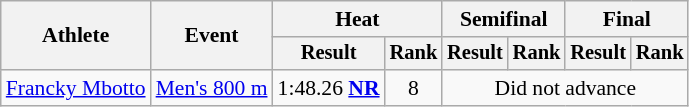<table class="wikitable" style="font-size:90%">
<tr>
<th rowspan="2">Athlete</th>
<th rowspan="2">Event</th>
<th colspan="2">Heat</th>
<th colspan="2">Semifinal</th>
<th colspan="2">Final</th>
</tr>
<tr style="font-size:95%">
<th>Result</th>
<th>Rank</th>
<th>Result</th>
<th>Rank</th>
<th>Result</th>
<th>Rank</th>
</tr>
<tr align=center>
<td align=left><a href='#'>Francky Mbotto</a></td>
<td align=left><a href='#'>Men's 800 m</a></td>
<td>1:48.26 <strong><a href='#'>NR</a></strong></td>
<td>8</td>
<td colspan=4>Did not advance</td>
</tr>
</table>
